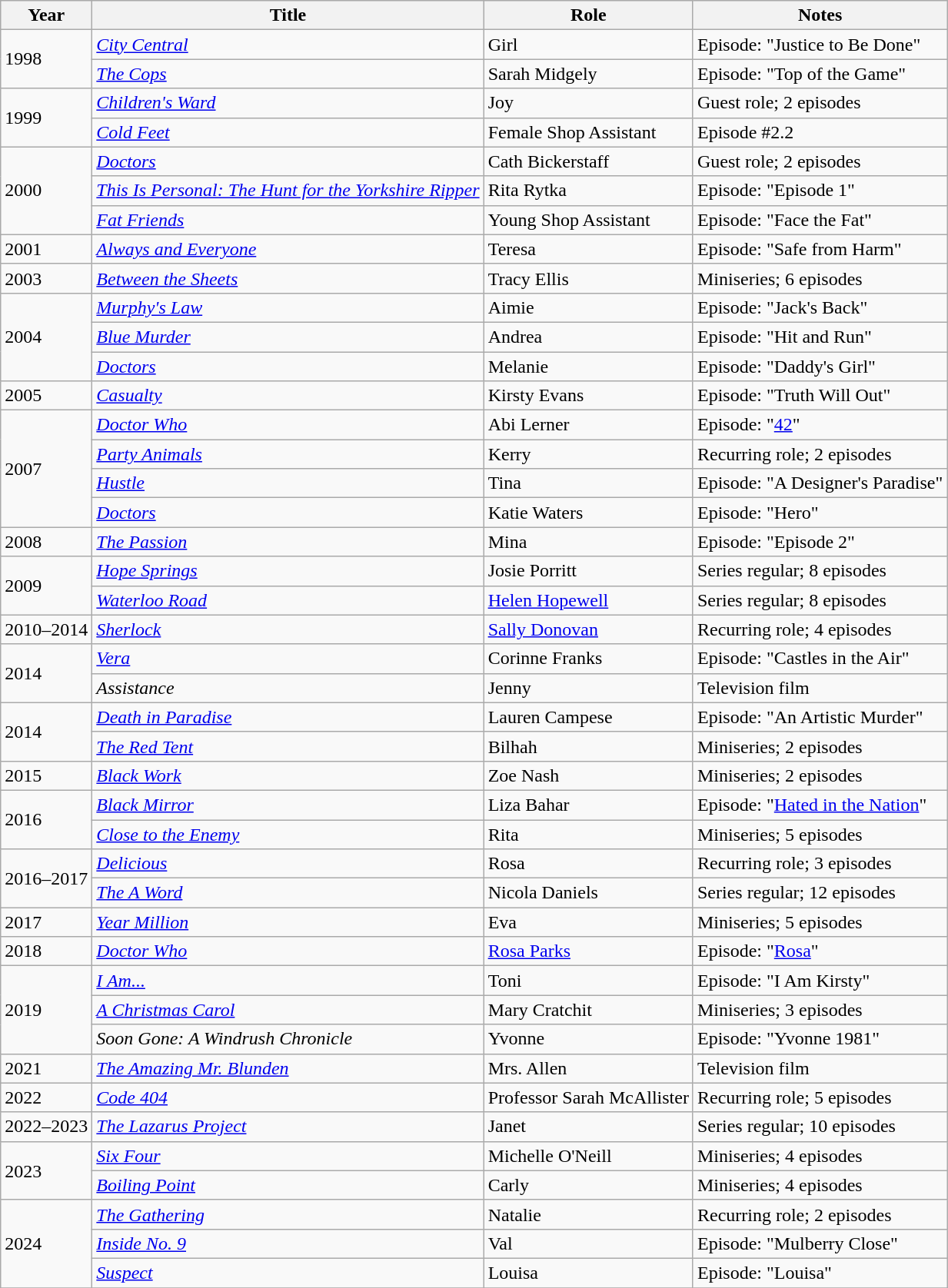<table class="wikitable sortable">
<tr>
<th>Year</th>
<th>Title</th>
<th>Role</th>
<th class="unsortable">Notes</th>
</tr>
<tr>
<td rowspan="2">1998</td>
<td><em><a href='#'>City Central</a></em></td>
<td>Girl</td>
<td>Episode: "Justice to Be Done"</td>
</tr>
<tr>
<td><em><a href='#'>The Cops</a></em></td>
<td>Sarah Midgely</td>
<td>Episode: "Top of the Game"</td>
</tr>
<tr>
<td rowspan="2">1999</td>
<td><em><a href='#'>Children's Ward</a></em></td>
<td>Joy</td>
<td>Guest role; 2 episodes</td>
</tr>
<tr>
<td><em><a href='#'>Cold Feet</a></em></td>
<td>Female Shop Assistant</td>
<td>Episode #2.2</td>
</tr>
<tr>
<td rowspan="3">2000</td>
<td><em><a href='#'>Doctors</a></em></td>
<td>Cath Bickerstaff</td>
<td>Guest role; 2 episodes</td>
</tr>
<tr>
<td><em><a href='#'>This Is Personal: The Hunt for the Yorkshire Ripper</a></em></td>
<td>Rita Rytka</td>
<td>Episode: "Episode 1"</td>
</tr>
<tr>
<td><em><a href='#'>Fat Friends</a></em></td>
<td>Young Shop Assistant</td>
<td>Episode: "Face the Fat"</td>
</tr>
<tr>
<td>2001</td>
<td><em><a href='#'>Always and Everyone</a></em></td>
<td>Teresa</td>
<td>Episode: "Safe from Harm"</td>
</tr>
<tr>
<td>2003</td>
<td><em><a href='#'>Between the Sheets</a></em></td>
<td>Tracy Ellis</td>
<td>Miniseries; 6 episodes</td>
</tr>
<tr>
<td rowspan="3">2004</td>
<td><em><a href='#'>Murphy's Law</a></em></td>
<td>Aimie</td>
<td>Episode: "Jack's Back"</td>
</tr>
<tr>
<td><em><a href='#'>Blue Murder</a></em></td>
<td>Andrea</td>
<td>Episode: "Hit and Run"</td>
</tr>
<tr>
<td><em><a href='#'>Doctors</a></em></td>
<td>Melanie</td>
<td>Episode: "Daddy's Girl"</td>
</tr>
<tr>
<td>2005</td>
<td><em><a href='#'>Casualty</a></em></td>
<td>Kirsty Evans</td>
<td>Episode: "Truth Will Out"</td>
</tr>
<tr>
<td rowspan="4">2007</td>
<td><em><a href='#'>Doctor Who</a></em></td>
<td>Abi Lerner</td>
<td>Episode: "<a href='#'>42</a>"</td>
</tr>
<tr>
<td><em><a href='#'>Party Animals</a></em></td>
<td>Kerry</td>
<td>Recurring role; 2 episodes</td>
</tr>
<tr>
<td><em><a href='#'>Hustle</a></em></td>
<td>Tina</td>
<td>Episode: "A Designer's Paradise"</td>
</tr>
<tr>
<td><em><a href='#'>Doctors</a></em></td>
<td>Katie Waters</td>
<td>Episode: "Hero"</td>
</tr>
<tr>
<td>2008</td>
<td><em><a href='#'>The Passion</a></em></td>
<td>Mina</td>
<td>Episode: "Episode 2"</td>
</tr>
<tr>
<td rowspan="2">2009</td>
<td><em><a href='#'>Hope Springs</a></em></td>
<td>Josie Porritt</td>
<td>Series regular; 8 episodes</td>
</tr>
<tr>
<td><em><a href='#'>Waterloo Road</a></em></td>
<td><a href='#'>Helen Hopewell</a></td>
<td>Series regular; 8 episodes</td>
</tr>
<tr>
<td>2010–2014</td>
<td><em><a href='#'>Sherlock</a></em></td>
<td><a href='#'>Sally Donovan</a></td>
<td>Recurring role; 4 episodes</td>
</tr>
<tr>
<td rowspan="2">2014</td>
<td><em><a href='#'>Vera</a></em></td>
<td>Corinne Franks</td>
<td>Episode: "Castles in the Air"</td>
</tr>
<tr>
<td><em>Assistance</em></td>
<td>Jenny</td>
<td>Television film</td>
</tr>
<tr>
<td rowspan="2">2014</td>
<td><em><a href='#'>Death in Paradise</a></em></td>
<td>Lauren Campese</td>
<td>Episode: "An Artistic Murder"</td>
</tr>
<tr>
<td><em><a href='#'>The Red Tent</a></em></td>
<td>Bilhah</td>
<td>Miniseries; 2 episodes</td>
</tr>
<tr>
<td>2015</td>
<td><em><a href='#'>Black Work</a></em></td>
<td>Zoe Nash</td>
<td>Miniseries; 2 episodes</td>
</tr>
<tr>
<td rowspan="2">2016</td>
<td><em><a href='#'>Black Mirror</a></em></td>
<td>Liza Bahar</td>
<td>Episode: "<a href='#'>Hated in the Nation</a>"</td>
</tr>
<tr>
<td><em><a href='#'>Close to the Enemy</a></em></td>
<td>Rita</td>
<td>Miniseries; 5 episodes</td>
</tr>
<tr>
<td rowspan="2">2016–2017</td>
<td><em><a href='#'>Delicious</a></em></td>
<td>Rosa</td>
<td>Recurring role; 3 episodes</td>
</tr>
<tr>
<td><em><a href='#'>The A Word</a></em></td>
<td>Nicola Daniels</td>
<td>Series regular; 12 episodes</td>
</tr>
<tr>
<td>2017</td>
<td><em><a href='#'>Year Million</a></em></td>
<td>Eva</td>
<td>Miniseries; 5 episodes</td>
</tr>
<tr>
<td>2018</td>
<td><em><a href='#'>Doctor Who</a></em></td>
<td><a href='#'>Rosa Parks</a></td>
<td>Episode: "<a href='#'>Rosa</a>"</td>
</tr>
<tr>
<td rowspan="3">2019</td>
<td><em><a href='#'>I Am...</a></em></td>
<td>Toni</td>
<td>Episode: "I Am Kirsty"</td>
</tr>
<tr>
<td><em><a href='#'>A Christmas Carol</a></em></td>
<td>Mary Cratchit</td>
<td>Miniseries; 3 episodes</td>
</tr>
<tr>
<td><em>Soon Gone: A Windrush Chronicle</em></td>
<td>Yvonne</td>
<td>Episode: "Yvonne 1981"</td>
</tr>
<tr>
<td>2021</td>
<td><em><a href='#'>The Amazing Mr. Blunden</a></em></td>
<td>Mrs. Allen</td>
<td>Television film</td>
</tr>
<tr>
<td>2022</td>
<td><em><a href='#'>Code 404</a></em></td>
<td>Professor Sarah McAllister</td>
<td>Recurring role; 5 episodes</td>
</tr>
<tr>
<td>2022–2023</td>
<td><em><a href='#'>The Lazarus Project</a></em></td>
<td>Janet</td>
<td>Series regular; 10 episodes</td>
</tr>
<tr>
<td rowspan="2">2023</td>
<td><em><a href='#'>Six Four</a></em></td>
<td>Michelle O'Neill</td>
<td>Miniseries; 4 episodes</td>
</tr>
<tr>
<td><em><a href='#'>Boiling Point</a></em></td>
<td>Carly</td>
<td>Miniseries; 4 episodes</td>
</tr>
<tr>
<td rowspan="3">2024</td>
<td><em><a href='#'>The Gathering</a></em></td>
<td>Natalie</td>
<td>Recurring role; 2 episodes</td>
</tr>
<tr>
<td><em><a href='#'>Inside No. 9</a></em></td>
<td>Val</td>
<td>Episode: "Mulberry Close"</td>
</tr>
<tr>
<td><em><a href='#'>Suspect</a></em></td>
<td>Louisa</td>
<td>Episode: "Louisa"</td>
</tr>
<tr>
</tr>
</table>
